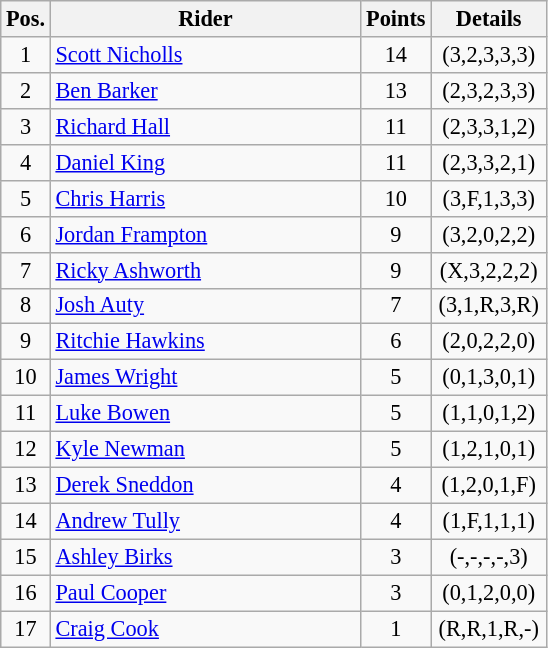<table class=wikitable style="font-size:93%;">
<tr>
<th width=25px>Pos.</th>
<th width=200px>Rider</th>
<th width=40px>Points</th>
<th width=70px>Details</th>
</tr>
<tr align=center >
<td>1</td>
<td align=left><a href='#'>Scott Nicholls</a></td>
<td>14</td>
<td>(3,2,3,3,3)</td>
</tr>
<tr align=center >
<td>2</td>
<td align=left><a href='#'>Ben Barker</a></td>
<td>13</td>
<td>(2,3,2,3,3)</td>
</tr>
<tr align=center >
<td>3</td>
<td align=left><a href='#'>Richard Hall</a></td>
<td>11</td>
<td>(2,3,3,1,2)</td>
</tr>
<tr align=center >
<td>4</td>
<td align=left><a href='#'>Daniel King</a></td>
<td>11</td>
<td>(2,3,3,2,1)</td>
</tr>
<tr align=center >
<td>5</td>
<td align=left><a href='#'>Chris Harris</a></td>
<td>10</td>
<td>(3,F,1,3,3)</td>
</tr>
<tr align=center >
<td>6</td>
<td align=left><a href='#'>Jordan Frampton</a></td>
<td>9</td>
<td>(3,2,0,2,2)</td>
</tr>
<tr align=center >
<td>7</td>
<td align=left><a href='#'>Ricky Ashworth</a></td>
<td>9</td>
<td>(X,3,2,2,2)</td>
</tr>
<tr align=center>
<td>8</td>
<td align=left><a href='#'>Josh Auty</a></td>
<td>7</td>
<td>(3,1,R,3,R)</td>
</tr>
<tr align=center>
<td>9</td>
<td align=left><a href='#'>Ritchie Hawkins</a></td>
<td>6</td>
<td>(2,0,2,2,0)</td>
</tr>
<tr align=center>
<td>10</td>
<td align=left><a href='#'>James Wright</a></td>
<td>5</td>
<td>(0,1,3,0,1)</td>
</tr>
<tr align=center>
<td>11</td>
<td align=left><a href='#'>Luke Bowen</a></td>
<td>5</td>
<td>(1,1,0,1,2)</td>
</tr>
<tr align=center>
<td>12</td>
<td align=left><a href='#'>Kyle Newman</a></td>
<td>5</td>
<td>(1,2,1,0,1)</td>
</tr>
<tr align=center>
<td>13</td>
<td align=left><a href='#'>Derek Sneddon</a></td>
<td>4</td>
<td>(1,2,0,1,F)</td>
</tr>
<tr align=center>
<td>14</td>
<td align=left><a href='#'>Andrew Tully</a></td>
<td>4</td>
<td>(1,F,1,1,1)</td>
</tr>
<tr align=center>
<td>15</td>
<td align=left><a href='#'>Ashley Birks</a></td>
<td>3</td>
<td>(-,-,-,-,3)</td>
</tr>
<tr align=center>
<td>16</td>
<td align=left><a href='#'>Paul Cooper</a></td>
<td>3</td>
<td>(0,1,2,0,0)</td>
</tr>
<tr align=center>
<td>17</td>
<td align=left><a href='#'>Craig Cook</a></td>
<td>1</td>
<td>(R,R,1,R,-)</td>
</tr>
</table>
